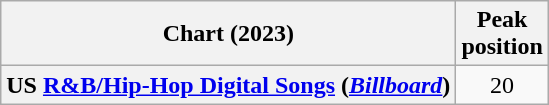<table class="wikitable plainrowheaders" style="text-align:center">
<tr>
<th scope="col">Chart (2023)</th>
<th scope="col">Peak<br>position</th>
</tr>
<tr>
<th scope="row">US <a href='#'>R&B/Hip-Hop Digital Songs</a> (<em><a href='#'>Billboard</a></em>)</th>
<td>20</td>
</tr>
</table>
